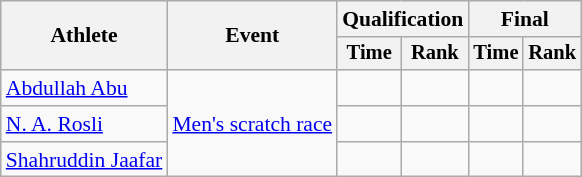<table class="wikitable" style="font-size:90%;">
<tr>
<th rowspan=2>Athlete</th>
<th rowspan=2>Event</th>
<th colspan=2>Qualification</th>
<th colspan=2>Final</th>
</tr>
<tr style="font-size:95%">
<th>Time</th>
<th>Rank</th>
<th>Time</th>
<th>Rank</th>
</tr>
<tr align=center>
<td align=left><a href='#'>Abdullah Abu</a></td>
<td align=left rowspan=3><a href='#'>Men's scratch race</a></td>
<td></td>
<td></td>
<td></td>
<td></td>
</tr>
<tr align=center>
<td align=left><a href='#'>N. A. Rosli</a></td>
<td></td>
<td></td>
<td></td>
<td></td>
</tr>
<tr align=center>
<td align=left><a href='#'>Shahruddin Jaafar</a></td>
<td></td>
<td></td>
<td></td>
<td></td>
</tr>
</table>
